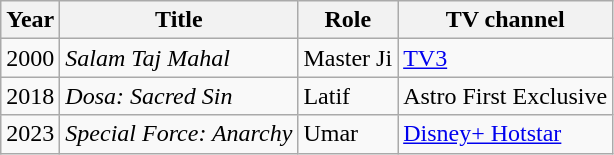<table class="wikitable">
<tr>
<th>Year</th>
<th>Title</th>
<th>Role</th>
<th>TV channel</th>
</tr>
<tr>
<td>2000</td>
<td><em>Salam Taj Mahal</em></td>
<td>Master Ji</td>
<td><a href='#'>TV3</a></td>
</tr>
<tr>
<td>2018</td>
<td><em>Dosa: Sacred Sin</em></td>
<td>Latif</td>
<td>Astro First Exclusive</td>
</tr>
<tr>
<td>2023</td>
<td><em>Special Force: Anarchy</em></td>
<td>Umar</td>
<td><a href='#'>Disney+ Hotstar</a></td>
</tr>
</table>
